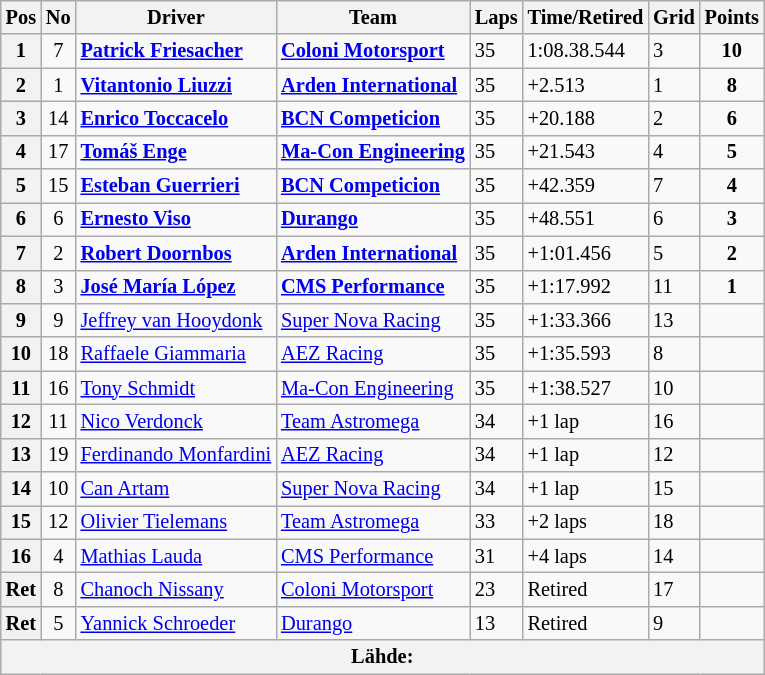<table class="wikitable" style="font-size:85%">
<tr>
<th>Pos</th>
<th>No</th>
<th>Driver</th>
<th>Team</th>
<th>Laps</th>
<th>Time/Retired</th>
<th>Grid</th>
<th>Points</th>
</tr>
<tr>
<th>1</th>
<td align="center">7</td>
<td><strong> <a href='#'>Patrick Friesacher</a></strong></td>
<td><strong><a href='#'>Coloni Motorsport</a></strong></td>
<td>35</td>
<td>1:08.38.544</td>
<td>3</td>
<td align="center"><strong>10</strong></td>
</tr>
<tr>
<th>2</th>
<td align="center">1</td>
<td><strong> <a href='#'>Vitantonio Liuzzi</a></strong></td>
<td><strong><a href='#'>Arden International</a></strong></td>
<td>35</td>
<td>+2.513</td>
<td>1</td>
<td align="center"><strong>8</strong></td>
</tr>
<tr>
<th>3</th>
<td align="center">14</td>
<td><strong> <a href='#'>Enrico Toccacelo</a></strong></td>
<td><strong><a href='#'>BCN Competicion</a></strong></td>
<td>35</td>
<td>+20.188</td>
<td>2</td>
<td align="center"><strong>6</strong></td>
</tr>
<tr>
<th>4</th>
<td align="center">17</td>
<td><strong> <a href='#'>Tomáš Enge</a></strong></td>
<td><strong><a href='#'>Ma-Con Engineering</a></strong></td>
<td>35</td>
<td>+21.543</td>
<td>4</td>
<td align="center"><strong>5</strong></td>
</tr>
<tr>
<th>5</th>
<td align="center">15</td>
<td><strong> <a href='#'>Esteban Guerrieri</a></strong></td>
<td><strong><a href='#'>BCN Competicion</a></strong></td>
<td>35</td>
<td>+42.359</td>
<td>7</td>
<td align="center"><strong>4</strong></td>
</tr>
<tr>
<th>6</th>
<td align="center">6</td>
<td><strong> <a href='#'>Ernesto Viso</a></strong></td>
<td><strong><a href='#'>Durango</a></strong></td>
<td>35</td>
<td>+48.551</td>
<td>6</td>
<td align="center"><strong>3</strong></td>
</tr>
<tr>
<th>7</th>
<td align="center">2</td>
<td><strong> <a href='#'>Robert Doornbos</a></strong></td>
<td><strong><a href='#'>Arden International</a></strong></td>
<td>35</td>
<td>+1:01.456</td>
<td>5</td>
<td align="center"><strong>2</strong></td>
</tr>
<tr>
<th>8</th>
<td align="center">3</td>
<td><strong> <a href='#'>José María López</a></strong></td>
<td><strong><a href='#'>CMS Performance</a></strong></td>
<td>35</td>
<td>+1:17.992</td>
<td>11</td>
<td align="center"><strong>1</strong></td>
</tr>
<tr>
<th>9</th>
<td align="center">9</td>
<td> <a href='#'>Jeffrey van Hooydonk</a></td>
<td><a href='#'>Super Nova Racing</a></td>
<td>35</td>
<td>+1:33.366</td>
<td>13</td>
<td></td>
</tr>
<tr>
<th>10</th>
<td align="center">18</td>
<td> <a href='#'>Raffaele Giammaria</a></td>
<td><a href='#'>AEZ Racing</a></td>
<td>35</td>
<td>+1:35.593</td>
<td>8</td>
<td></td>
</tr>
<tr>
<th>11</th>
<td align="center">16</td>
<td> <a href='#'>Tony Schmidt</a></td>
<td><a href='#'>Ma-Con Engineering</a></td>
<td>35</td>
<td>+1:38.527</td>
<td>10</td>
<td></td>
</tr>
<tr>
<th>12</th>
<td align="center">11</td>
<td> <a href='#'>Nico Verdonck</a></td>
<td><a href='#'>Team Astromega</a></td>
<td>34</td>
<td>+1 lap</td>
<td>16</td>
<td></td>
</tr>
<tr>
<th>13</th>
<td align="center">19</td>
<td> <a href='#'>Ferdinando Monfardini</a></td>
<td><a href='#'>AEZ Racing</a></td>
<td>34</td>
<td>+1 lap</td>
<td>12</td>
<td></td>
</tr>
<tr>
<th>14</th>
<td align="center">10</td>
<td> <a href='#'>Can Artam</a></td>
<td><a href='#'>Super Nova Racing</a></td>
<td>34</td>
<td>+1 lap</td>
<td>15</td>
<td></td>
</tr>
<tr>
<th>15</th>
<td align="center">12</td>
<td> <a href='#'>Olivier Tielemans</a></td>
<td><a href='#'>Team Astromega</a></td>
<td>33</td>
<td>+2 laps</td>
<td>18</td>
<td></td>
</tr>
<tr>
<th>16</th>
<td align="center">4</td>
<td> <a href='#'>Mathias Lauda</a></td>
<td><a href='#'>CMS Performance</a></td>
<td>31</td>
<td>+4 laps</td>
<td>14</td>
<td></td>
</tr>
<tr>
<th>Ret</th>
<td align="center">8</td>
<td> <a href='#'>Chanoch Nissany</a></td>
<td><a href='#'>Coloni Motorsport</a></td>
<td>23</td>
<td>Retired</td>
<td>17</td>
<td></td>
</tr>
<tr>
<th>Ret</th>
<td align="center">5</td>
<td> <a href='#'>Yannick Schroeder</a></td>
<td><a href='#'>Durango</a></td>
<td>13</td>
<td>Retired</td>
<td>9</td>
<td></td>
</tr>
<tr>
<th colspan="8">Lähde:</th>
</tr>
</table>
